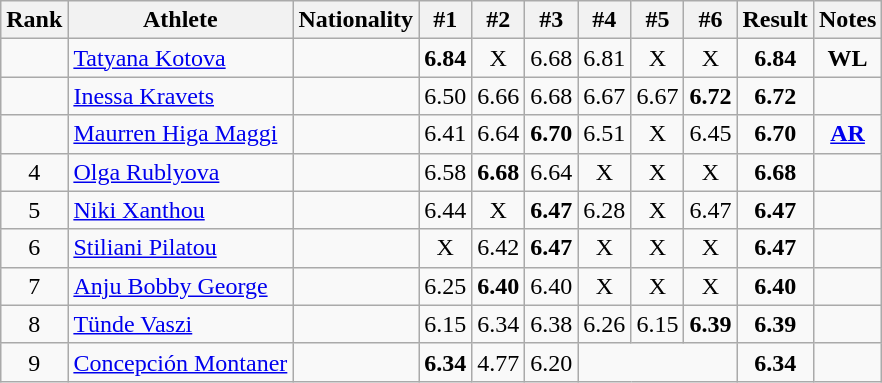<table class="wikitable sortable" style="text-align:center">
<tr>
<th>Rank</th>
<th>Athlete</th>
<th>Nationality</th>
<th>#1</th>
<th>#2</th>
<th>#3</th>
<th>#4</th>
<th>#5</th>
<th>#6</th>
<th>Result</th>
<th>Notes</th>
</tr>
<tr>
<td></td>
<td align=left><a href='#'>Tatyana Kotova</a></td>
<td align=left></td>
<td><strong>6.84</strong></td>
<td>X</td>
<td>6.68</td>
<td>6.81</td>
<td>X</td>
<td>X</td>
<td><strong>6.84</strong></td>
<td><strong>WL</strong></td>
</tr>
<tr>
<td></td>
<td align=left><a href='#'>Inessa Kravets</a></td>
<td align=left></td>
<td>6.50</td>
<td>6.66</td>
<td>6.68</td>
<td>6.67</td>
<td>6.67</td>
<td><strong>6.72</strong></td>
<td><strong>6.72</strong></td>
<td></td>
</tr>
<tr>
<td></td>
<td align=left><a href='#'>Maurren Higa Maggi</a></td>
<td align=left></td>
<td>6.41</td>
<td>6.64</td>
<td><strong>6.70</strong></td>
<td>6.51</td>
<td>X</td>
<td>6.45</td>
<td><strong>6.70</strong></td>
<td><strong><a href='#'>AR</a></strong></td>
</tr>
<tr>
<td>4</td>
<td align=left><a href='#'>Olga Rublyova</a></td>
<td align=left></td>
<td>6.58</td>
<td><strong>6.68</strong></td>
<td>6.64</td>
<td>X</td>
<td>X</td>
<td>X</td>
<td><strong>6.68</strong></td>
<td></td>
</tr>
<tr>
<td>5</td>
<td align=left><a href='#'>Niki Xanthou</a></td>
<td align=left></td>
<td>6.44</td>
<td>X</td>
<td><strong>6.47</strong></td>
<td>6.28</td>
<td>X</td>
<td>6.47</td>
<td><strong>6.47</strong></td>
<td></td>
</tr>
<tr>
<td>6</td>
<td align=left><a href='#'>Stiliani Pilatou</a></td>
<td align=left></td>
<td>X</td>
<td>6.42</td>
<td><strong>6.47</strong></td>
<td>X</td>
<td>X</td>
<td>X</td>
<td><strong>6.47</strong></td>
<td></td>
</tr>
<tr>
<td>7</td>
<td align=left><a href='#'>Anju Bobby George</a></td>
<td align=left></td>
<td>6.25</td>
<td><strong>6.40</strong></td>
<td>6.40</td>
<td>X</td>
<td>X</td>
<td>X</td>
<td><strong>6.40</strong></td>
<td></td>
</tr>
<tr>
<td>8</td>
<td align=left><a href='#'>Tünde Vaszi</a></td>
<td align=left></td>
<td>6.15</td>
<td>6.34</td>
<td>6.38</td>
<td>6.26</td>
<td>6.15</td>
<td><strong>6.39</strong></td>
<td><strong>6.39</strong></td>
<td></td>
</tr>
<tr>
<td>9</td>
<td align=left><a href='#'>Concepción Montaner</a></td>
<td align=left></td>
<td><strong>6.34</strong></td>
<td>4.77</td>
<td>6.20</td>
<td colspan=3></td>
<td><strong>6.34</strong></td>
<td></td>
</tr>
</table>
